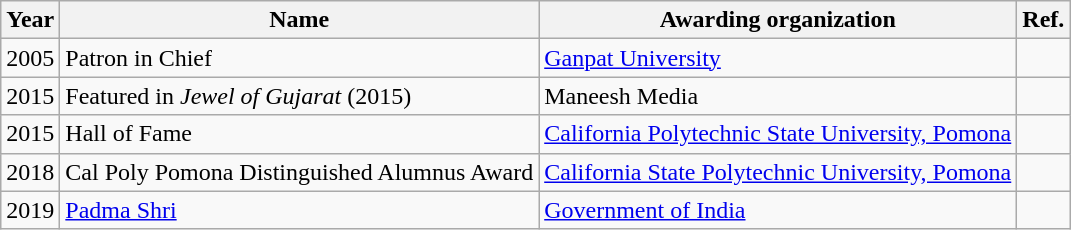<table class="wikitable sortable">
<tr>
<th scope="col">Year</th>
<th scope="col" class="unsortable">Name</th>
<th scope="col" class="unsortable">Awarding organization</th>
<th scope="col" class="unsortable">Ref.</th>
</tr>
<tr>
<td>2005</td>
<td>Patron in Chief</td>
<td><a href='#'>Ganpat University</a></td>
<td></td>
</tr>
<tr>
<td>2015</td>
<td>Featured in <em>Jewel of Gujarat</em> (2015)</td>
<td>Maneesh Media</td>
<td></td>
</tr>
<tr>
<td>2015</td>
<td>Hall of Fame</td>
<td><a href='#'>California Polytechnic State University, Pomona</a></td>
<td></td>
</tr>
<tr>
<td>2018</td>
<td>Cal Poly Pomona Distinguished Alumnus Award</td>
<td><a href='#'>California State Polytechnic University, Pomona</a></td>
<td></td>
</tr>
<tr>
<td>2019</td>
<td><a href='#'>Padma Shri</a></td>
<td><a href='#'>Government of India</a></td>
<td></td>
</tr>
</table>
